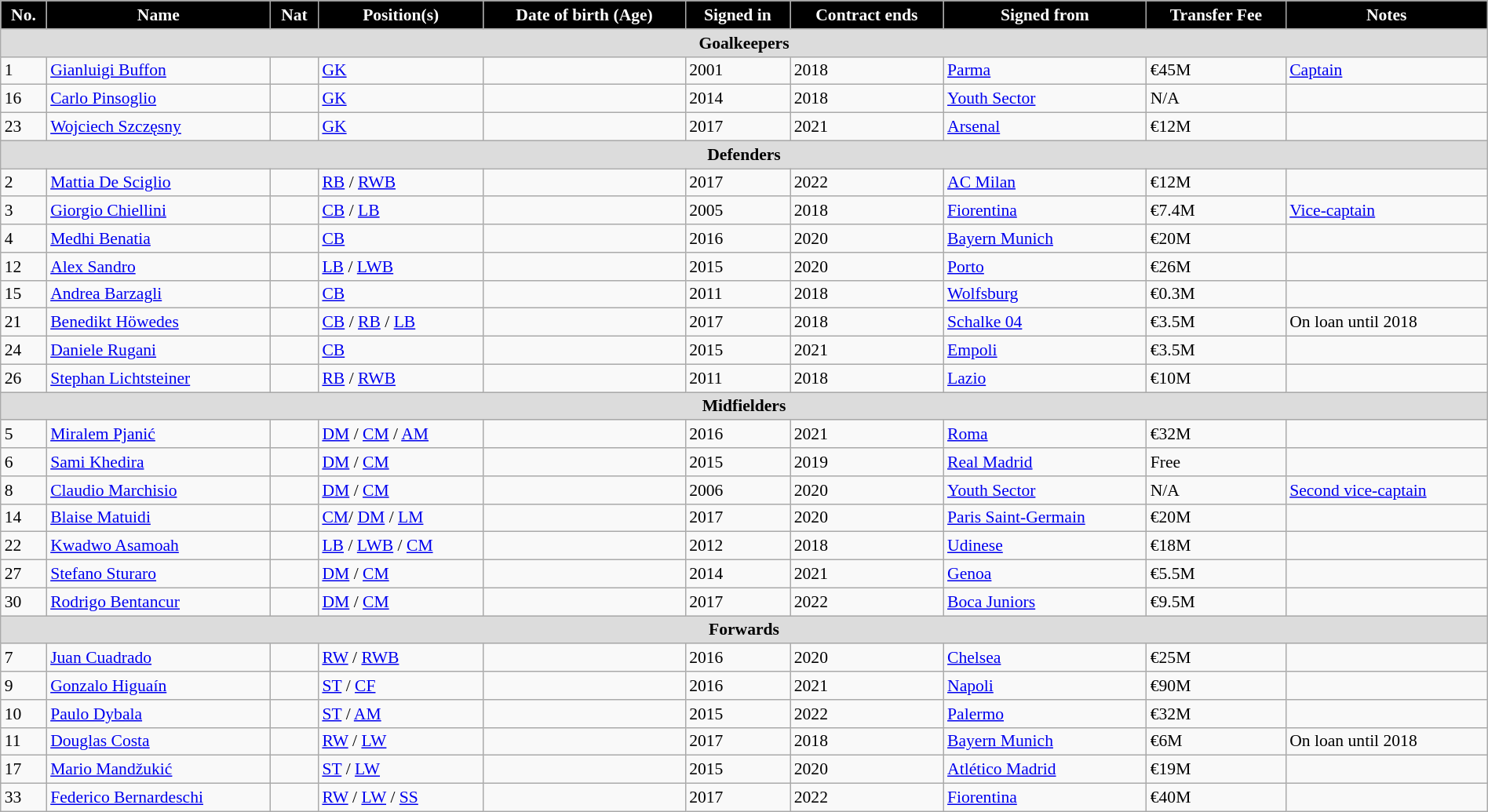<table class="wikitable" style="text-align:left; font-size:90%; width:100%;">
<tr>
<th style="background:#000; color:white; text-align:center;">No.</th>
<th style="background:#000; color:white; text-align:center;">Name</th>
<th style="background:#000; color:white; text-align:center;">Nat</th>
<th style="background:#000; color:white; text-align:center;">Position(s)</th>
<th style="background:#000; color:white; text-align:center;">Date of birth (Age)</th>
<th style="background:#000; color:white; text-align:center;">Signed in</th>
<th style="background:#000; color:white; text-align:center;">Contract ends</th>
<th style="background:#000; color:white; text-align:center;">Signed from</th>
<th style="background:#000; color:white; text-align:center;">Transfer Fee</th>
<th style="background:#000; color:white; text-align:center;">Notes</th>
</tr>
<tr>
<th colspan=10 style="background:#dcdcdc; text-align:center;">Goalkeepers</th>
</tr>
<tr>
<td>1</td>
<td><a href='#'>Gianluigi Buffon</a></td>
<td></td>
<td><a href='#'>GK</a></td>
<td></td>
<td>2001</td>
<td>2018</td>
<td> <a href='#'>Parma</a></td>
<td>€45M</td>
<td><a href='#'>Captain</a></td>
</tr>
<tr>
<td>16</td>
<td><a href='#'>Carlo Pinsoglio</a></td>
<td></td>
<td><a href='#'>GK</a></td>
<td></td>
<td>2014</td>
<td>2018</td>
<td> <a href='#'>Youth Sector</a></td>
<td>N/A</td>
<td></td>
</tr>
<tr>
<td>23</td>
<td><a href='#'>Wojciech Szczęsny</a></td>
<td></td>
<td><a href='#'>GK</a></td>
<td></td>
<td>2017</td>
<td>2021</td>
<td> <a href='#'>Arsenal</a></td>
<td>€12M</td>
<td></td>
</tr>
<tr>
<th colspan=10 style="background:#dcdcdc; text-align:center;">Defenders</th>
</tr>
<tr>
<td>2</td>
<td><a href='#'>Mattia De Sciglio</a></td>
<td></td>
<td><a href='#'>RB</a> / <a href='#'>RWB</a></td>
<td></td>
<td>2017</td>
<td>2022</td>
<td> <a href='#'>AC Milan</a></td>
<td>€12M</td>
<td></td>
</tr>
<tr>
<td>3</td>
<td><a href='#'>Giorgio Chiellini</a></td>
<td></td>
<td><a href='#'>CB</a> / <a href='#'>LB</a></td>
<td></td>
<td>2005</td>
<td>2018</td>
<td> <a href='#'>Fiorentina</a></td>
<td>€7.4M</td>
<td><a href='#'>Vice-captain</a></td>
</tr>
<tr>
<td>4</td>
<td><a href='#'>Medhi Benatia</a></td>
<td></td>
<td><a href='#'>CB</a></td>
<td></td>
<td>2016</td>
<td>2020</td>
<td> <a href='#'>Bayern Munich</a></td>
<td>€20M</td>
<td></td>
</tr>
<tr>
<td>12</td>
<td><a href='#'>Alex Sandro</a></td>
<td></td>
<td><a href='#'>LB</a> / <a href='#'>LWB</a></td>
<td></td>
<td>2015</td>
<td>2020</td>
<td> <a href='#'>Porto</a></td>
<td>€26M</td>
<td></td>
</tr>
<tr>
<td>15</td>
<td><a href='#'>Andrea Barzagli</a></td>
<td></td>
<td><a href='#'>CB</a></td>
<td></td>
<td>2011</td>
<td>2018</td>
<td> <a href='#'>Wolfsburg</a></td>
<td>€0.3M</td>
<td></td>
</tr>
<tr>
<td>21</td>
<td><a href='#'>Benedikt Höwedes</a></td>
<td></td>
<td><a href='#'>CB</a> / <a href='#'>RB</a> / <a href='#'>LB</a></td>
<td></td>
<td>2017</td>
<td>2018</td>
<td> <a href='#'>Schalke 04</a></td>
<td>€3.5M</td>
<td>On loan until 2018</td>
</tr>
<tr>
<td>24</td>
<td><a href='#'>Daniele Rugani</a></td>
<td></td>
<td><a href='#'>CB</a></td>
<td></td>
<td>2015</td>
<td>2021</td>
<td> <a href='#'>Empoli</a></td>
<td>€3.5M</td>
<td></td>
</tr>
<tr>
<td>26</td>
<td><a href='#'>Stephan Lichtsteiner</a></td>
<td></td>
<td><a href='#'>RB</a> / <a href='#'>RWB</a></td>
<td></td>
<td>2011</td>
<td>2018</td>
<td> <a href='#'>Lazio</a></td>
<td>€10M</td>
<td></td>
</tr>
<tr>
<th colspan=10 style="background:#dcdcdc; text-align:center;">Midfielders</th>
</tr>
<tr>
<td>5</td>
<td><a href='#'>Miralem Pjanić</a></td>
<td></td>
<td><a href='#'>DM</a> / <a href='#'>CM</a> / <a href='#'>AM</a></td>
<td></td>
<td>2016</td>
<td>2021</td>
<td> <a href='#'>Roma</a></td>
<td>€32M</td>
<td></td>
</tr>
<tr>
<td>6</td>
<td><a href='#'>Sami Khedira</a></td>
<td></td>
<td><a href='#'>DM</a> / <a href='#'>CM</a></td>
<td></td>
<td>2015</td>
<td>2019</td>
<td> <a href='#'>Real Madrid</a></td>
<td>Free</td>
<td></td>
</tr>
<tr>
<td>8</td>
<td><a href='#'>Claudio Marchisio</a></td>
<td></td>
<td><a href='#'>DM</a> / <a href='#'>CM</a></td>
<td></td>
<td>2006</td>
<td>2020</td>
<td> <a href='#'>Youth Sector</a></td>
<td>N/A</td>
<td><a href='#'>Second vice-captain</a></td>
</tr>
<tr>
<td>14</td>
<td><a href='#'>Blaise Matuidi</a></td>
<td></td>
<td><a href='#'>CM</a>/ <a href='#'>DM</a> / <a href='#'>LM</a></td>
<td></td>
<td>2017</td>
<td>2020</td>
<td> <a href='#'>Paris Saint-Germain</a></td>
<td>€20M</td>
<td></td>
</tr>
<tr>
<td>22</td>
<td><a href='#'>Kwadwo Asamoah</a></td>
<td></td>
<td><a href='#'>LB</a> / <a href='#'>LWB</a> / <a href='#'>CM</a></td>
<td></td>
<td>2012</td>
<td>2018</td>
<td> <a href='#'>Udinese</a></td>
<td>€18M</td>
<td></td>
</tr>
<tr>
<td>27</td>
<td><a href='#'>Stefano Sturaro</a></td>
<td></td>
<td><a href='#'>DM</a> / <a href='#'>CM</a></td>
<td></td>
<td>2014</td>
<td>2021</td>
<td> <a href='#'>Genoa</a></td>
<td>€5.5M</td>
<td></td>
</tr>
<tr>
<td>30</td>
<td><a href='#'>Rodrigo Bentancur</a></td>
<td></td>
<td><a href='#'>DM</a> / <a href='#'>CM</a></td>
<td></td>
<td>2017</td>
<td>2022</td>
<td> <a href='#'>Boca Juniors</a></td>
<td>€9.5M</td>
<td></td>
</tr>
<tr>
<th colspan=10 style="background:#dcdcdc; text-align:center;">Forwards</th>
</tr>
<tr>
<td>7</td>
<td><a href='#'>Juan Cuadrado</a></td>
<td></td>
<td><a href='#'>RW</a> / <a href='#'>RWB</a></td>
<td></td>
<td>2016</td>
<td>2020</td>
<td> <a href='#'>Chelsea</a></td>
<td>€25M</td>
<td></td>
</tr>
<tr>
<td>9</td>
<td><a href='#'>Gonzalo Higuaín</a></td>
<td></td>
<td><a href='#'>ST</a> / <a href='#'>CF</a></td>
<td></td>
<td>2016</td>
<td>2021</td>
<td> <a href='#'>Napoli</a></td>
<td>€90M</td>
<td></td>
</tr>
<tr>
<td>10</td>
<td><a href='#'>Paulo Dybala</a></td>
<td></td>
<td><a href='#'>ST</a> / <a href='#'>AM</a></td>
<td></td>
<td>2015</td>
<td>2022</td>
<td> <a href='#'>Palermo</a></td>
<td>€32M</td>
<td></td>
</tr>
<tr>
<td>11</td>
<td><a href='#'>Douglas Costa</a></td>
<td></td>
<td><a href='#'>RW</a> / <a href='#'>LW</a></td>
<td></td>
<td>2017</td>
<td>2018</td>
<td> <a href='#'>Bayern Munich</a></td>
<td>€6M</td>
<td>On loan until 2018</td>
</tr>
<tr>
<td>17</td>
<td><a href='#'>Mario Mandžukić</a></td>
<td></td>
<td><a href='#'>ST</a> / <a href='#'>LW</a></td>
<td></td>
<td>2015</td>
<td>2020</td>
<td> <a href='#'>Atlético Madrid</a></td>
<td>€19M</td>
<td></td>
</tr>
<tr>
<td>33</td>
<td><a href='#'>Federico Bernardeschi</a></td>
<td></td>
<td><a href='#'>RW</a> / <a href='#'>LW</a> / <a href='#'>SS</a></td>
<td></td>
<td>2017</td>
<td>2022</td>
<td> <a href='#'>Fiorentina</a></td>
<td>€40M</td>
<td></td>
</tr>
</table>
